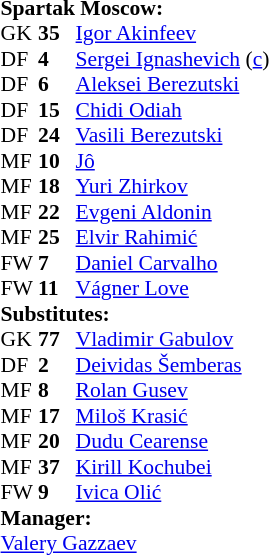<table style="font-size: 90%" cellspacing="0" cellpadding="0" align=center>
<tr>
<td colspan="4"><strong>Spartak Moscow:</strong></td>
</tr>
<tr>
<th width=25></th>
<th width=25></th>
</tr>
<tr>
<td>GK</td>
<td><strong>35</strong></td>
<td> <a href='#'>Igor Akinfeev</a></td>
</tr>
<tr>
<td>DF</td>
<td><strong>4</strong></td>
<td> <a href='#'>Sergei Ignashevich</a> (<a href='#'>c</a>)</td>
<td></td>
</tr>
<tr>
<td>DF</td>
<td><strong>6</strong></td>
<td> <a href='#'>Aleksei Berezutski</a></td>
<td></td>
</tr>
<tr>
<td>DF</td>
<td><strong>15</strong></td>
<td> <a href='#'>Chidi Odiah</a></td>
<td></td>
</tr>
<tr>
<td>DF</td>
<td><strong>24</strong></td>
<td> <a href='#'>Vasili Berezutski</a></td>
</tr>
<tr>
<td>MF</td>
<td><strong>10</strong></td>
<td> <a href='#'>Jô</a></td>
<td></td>
<td></td>
</tr>
<tr>
<td>MF</td>
<td><strong>18</strong></td>
<td> <a href='#'>Yuri Zhirkov</a></td>
</tr>
<tr>
<td>MF</td>
<td><strong>22</strong></td>
<td> <a href='#'>Evgeni Aldonin</a></td>
</tr>
<tr>
<td>MF</td>
<td><strong>25</strong></td>
<td> <a href='#'>Elvir Rahimić</a></td>
<td></td>
</tr>
<tr>
<td>FW</td>
<td><strong>7</strong></td>
<td> <a href='#'>Daniel Carvalho</a></td>
<td></td>
<td></td>
</tr>
<tr>
<td>FW</td>
<td><strong>11</strong></td>
<td> <a href='#'>Vágner Love</a></td>
<td></td>
<td></td>
</tr>
<tr>
<td colspan=3><strong>Substitutes:</strong></td>
</tr>
<tr>
<td>GK</td>
<td><strong>77</strong></td>
<td> <a href='#'>Vladimir Gabulov</a></td>
</tr>
<tr>
<td>DF</td>
<td><strong>2</strong></td>
<td> <a href='#'>Deividas Šemberas</a></td>
</tr>
<tr>
<td>MF</td>
<td><strong>8</strong></td>
<td> <a href='#'>Rolan Gusev</a></td>
</tr>
<tr>
<td>MF</td>
<td><strong>17</strong></td>
<td> <a href='#'>Miloš Krasić</a></td>
<td></td>
<td></td>
</tr>
<tr>
<td>MF</td>
<td><strong>20</strong></td>
<td> <a href='#'>Dudu Cearense</a></td>
<td></td>
<td></td>
</tr>
<tr>
<td>MF</td>
<td><strong>37</strong></td>
<td> <a href='#'>Kirill Kochubei</a></td>
</tr>
<tr>
<td>FW</td>
<td><strong>9</strong></td>
<td> <a href='#'>Ivica Olić</a></td>
<td></td>
<td></td>
</tr>
<tr>
<td colspan=3><strong>Manager:</strong></td>
</tr>
<tr>
<td colspan=4> <a href='#'>Valery Gazzaev</a></td>
</tr>
<tr>
</tr>
</table>
